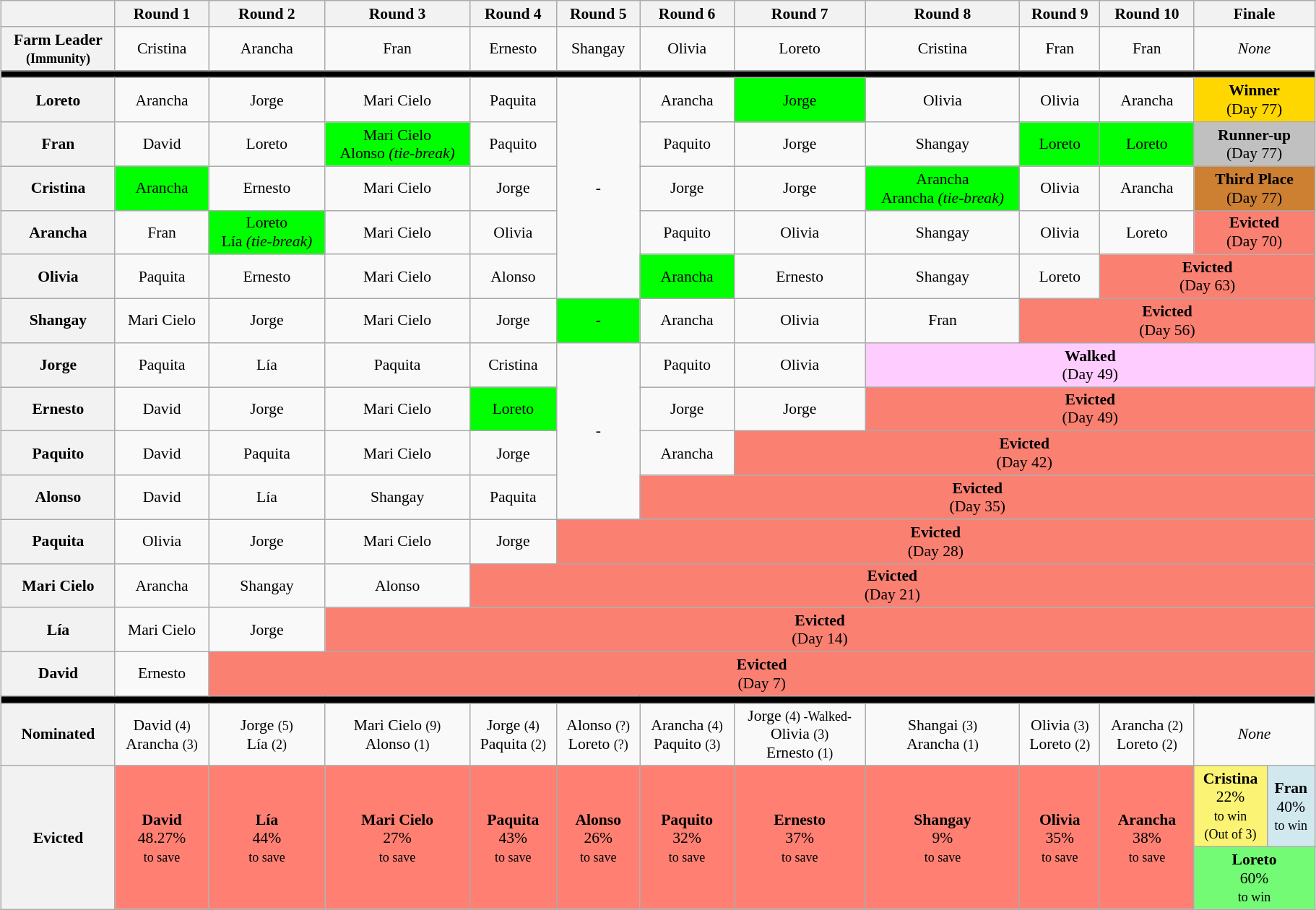<table class="wikitable" style="font-size:90%; text-align:center; width: 96%; margin-left: auto; margin-right: auto">
<tr>
<th></th>
<th>Round 1</th>
<th>Round 2</th>
<th>Round 3</th>
<th>Round 4</th>
<th>Round 5</th>
<th>Round 6</th>
<th>Round 7</th>
<th>Round 8</th>
<th>Round 9</th>
<th>Round 10</th>
<th colspan="2">Finale</th>
</tr>
<tr>
<th>Farm Leader<br><small>(Immunity)</small></th>
<td>Cristina</td>
<td>Arancha</td>
<td>Fran</td>
<td>Ernesto</td>
<td>Shangay</td>
<td>Olivia</td>
<td>Loreto</td>
<td>Cristina</td>
<td>Fran</td>
<td>Fran</td>
<td colspan=2><em>None</em></td>
</tr>
<tr>
<th colspan="13" style="background:#000000"></th>
</tr>
<tr>
<th>Loreto</th>
<td>Arancha</td>
<td>Jorge</td>
<td>Mari Cielo</td>
<td>Paquita</td>
<td rowspan="5">-</td>
<td>Arancha</td>
<td style="background:lime">Jorge</td>
<td>Olivia</td>
<td>Olivia</td>
<td>Arancha</td>
<td style="background:Gold" colspan=2><strong>Winner</strong> <br> (Day 77)</td>
</tr>
<tr>
<th>Fran</th>
<td>David</td>
<td>Loreto</td>
<td style="background:lime">Mari Cielo<br>Alonso <em>(tie-break)</em></td>
<td>Paquito</td>
<td>Paquito</td>
<td>Jorge</td>
<td>Shangay</td>
<td style="background:lime">Loreto</td>
<td style="background:lime">Loreto</td>
<td style="background:Silver" colspan=2><strong>Runner-up</strong> <br> (Day 77)</td>
</tr>
<tr>
<th>Cristina</th>
<td style="background:lime">Arancha</td>
<td>Ernesto</td>
<td>Mari Cielo</td>
<td>Jorge</td>
<td>Jorge</td>
<td>Jorge</td>
<td style="background:lime">Arancha<br>Arancha <em>(tie-break)</em></td>
<td>Olivia</td>
<td>Arancha</td>
<td style="background:#CD7F32" colspan=2><strong>Third Place</strong> <br> (Day 77)</td>
</tr>
<tr>
<th>Arancha</th>
<td>Fran</td>
<td style="background:lime">Loreto<br>Lía <em>(tie-break)</em></td>
<td>Mari Cielo</td>
<td>Olivia</td>
<td>Paquito</td>
<td>Olivia</td>
<td>Shangay</td>
<td>Olivia</td>
<td>Loreto</td>
<td style="background:salmon" colspan=2><strong>Evicted</strong> <br> (Day 70)</td>
</tr>
<tr>
<th>Olivia</th>
<td>Paquita</td>
<td>Ernesto</td>
<td>Mari Cielo</td>
<td>Alonso</td>
<td style="background:lime">Arancha</td>
<td>Ernesto</td>
<td>Shangay</td>
<td>Loreto</td>
<td style="background:salmon" colspan=3><strong>Evicted</strong> <br> (Day 63)</td>
</tr>
<tr>
<th>Shangay</th>
<td>Mari Cielo</td>
<td>Jorge</td>
<td>Mari Cielo</td>
<td>Jorge</td>
<td style="background:lime">-</td>
<td>Arancha</td>
<td>Olivia</td>
<td>Fran</td>
<td colspan="4" style="background:salmon"><strong>Evicted</strong> <br> (Day 56)</td>
</tr>
<tr>
<th>Jorge</th>
<td>Paquita</td>
<td>Lía</td>
<td>Paquita</td>
<td>Cristina</td>
<td rowspan="4">-</td>
<td>Paquito</td>
<td>Olivia</td>
<td colspan="5" style="background:#fcf"><strong>Walked</strong> <br> (Day 49)</td>
</tr>
<tr>
<th>Ernesto</th>
<td>David</td>
<td>Jorge</td>
<td>Mari Cielo</td>
<td style="background:lime">Loreto</td>
<td>Jorge</td>
<td>Jorge</td>
<td colspan="5" style="background:salmon"><strong>Evicted</strong> <br> (Day 49)</td>
</tr>
<tr>
<th>Paquito</th>
<td>David</td>
<td>Paquita</td>
<td>Mari Cielo</td>
<td>Jorge</td>
<td>Arancha</td>
<td colspan="6" style="background:salmon"><strong>Evicted</strong> <br> (Day 42)</td>
</tr>
<tr>
<th>Alonso</th>
<td>David</td>
<td>Lía</td>
<td>Shangay</td>
<td>Paquita</td>
<td colspan="7" style="background:salmon"><strong>Evicted</strong> <br> (Day 35)</td>
</tr>
<tr>
<th>Paquita</th>
<td>Olivia</td>
<td>Jorge</td>
<td>Mari Cielo</td>
<td>Jorge</td>
<td colspan="8" style="background:salmon"><strong>Evicted</strong> <br> (Day 28)</td>
</tr>
<tr>
<th>Mari Cielo</th>
<td>Arancha</td>
<td>Shangay</td>
<td>Alonso</td>
<td colspan="9" style="background:salmon"><strong>Evicted</strong> <br> (Day 21)</td>
</tr>
<tr>
<th>Lía</th>
<td>Mari Cielo</td>
<td>Jorge</td>
<td colspan="10" style="background:salmon"><strong>Evicted</strong> <br> (Day 14)</td>
</tr>
<tr>
<th>David</th>
<td>Ernesto</td>
<td colspan="11" style="background:salmon"><strong>Evicted</strong> <br> (Day 7)</td>
</tr>
<tr>
<th colspan="13" style="background:#000000"></th>
</tr>
<tr>
<th>Nominated</th>
<td>David <small>(4)</small><br>Arancha <small>(3)</small></td>
<td>Jorge <small>(5)</small><br>Lía <small>(2)</small></td>
<td>Mari Cielo <small>(9)</small><br>Alonso <small>(1)</small></td>
<td>Jorge <small>(4)</small><br>Paquita <small>(2)</small></td>
<td>Alonso <small>(?)</small><br>Loreto <small>(?)</small></td>
<td>Arancha <small>(4)</small><br>Paquito <small>(3)</small></td>
<td>Jorge <small>(4) -Walked-</small><br>Olivia <small>(3)</small><br>Ernesto <small>(1)</small></td>
<td>Shangai <small>(3)</small><br>Arancha <small>(1)</small></td>
<td>Olivia <small>(3)</small><br>Loreto <small>(2)</small></td>
<td>Arancha <small>(2)</small><br>Loreto <small>(2)</small></td>
<td colspan=2><em>None</em></td>
</tr>
<tr>
<th rowspan="3">Evicted</th>
<td rowspan="3" style="background:#FF8072"><strong>David</strong><br>48.27%<br><small>to save</small></td>
<td rowspan="3" style="background:#FF8072"><strong>Lía</strong><br>44%<br><small>to save</small></td>
<td rowspan="3" style="background:#FF8072"><strong>Mari Cielo</strong><br>27%<br><small>to save</small></td>
<td rowspan="3" style="background:#FF8072"><strong>Paquita</strong><br>43%<br><small>to save</small></td>
<td rowspan="3" style="background:#FF8072"><strong>Alonso</strong><br>26%<br><small>to save</small></td>
<td rowspan="3" style="background:#FF8072"><strong>Paquito</strong><br>32%<br><small>to save</small></td>
<td rowspan="3" style="background:#FF8072"><strong>Ernesto</strong><br>37%<br><small>to save</small></td>
<td rowspan="3" style="background:#FF8072"><strong>Shangay</strong><br>9%<br><small>to save</small></td>
<td rowspan="3" style="background:#FF8072"><strong>Olivia</strong><br>35%<br><small>to save</small></td>
<td rowspan="3" style="background:#FF8072"><strong>Arancha</strong><br>38%<br><small>to save</small></td>
<td style="background:#FBF373"><strong>Cristina</strong><br>22%<br><small>to win<br>(Out of 3)</small></td>
<td style="background:#D1E8EF"><strong>Fran</strong><br>40%<br><small>to win</small></td>
</tr>
<tr>
<td style="background:#73FB76" colspan="2"><strong>Loreto</strong><br>60%<br><small>to win</small></td>
</tr>
</table>
